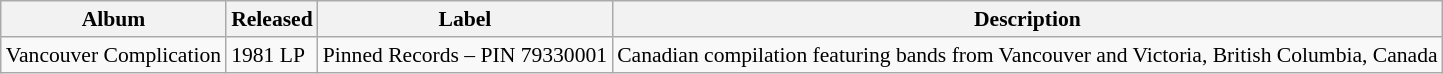<table class="wikitable" style="font-size: 90%;">
<tr>
<th>Album</th>
<th>Released</th>
<th>Label</th>
<th>Description</th>
</tr>
<tr>
<td>Vancouver Complication </td>
<td>1981 LP</td>
<td>Pinned Records – PIN 79330001</td>
<td>Canadian compilation featuring bands from Vancouver and Victoria, British Columbia, Canada</td>
</tr>
</table>
